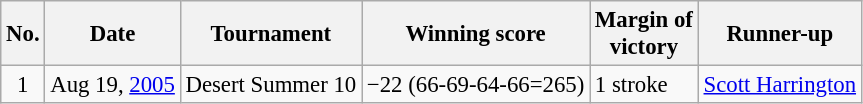<table class="wikitable" style="font-size:95%;">
<tr>
<th>No.</th>
<th>Date</th>
<th>Tournament</th>
<th>Winning score</th>
<th>Margin of<br>victory</th>
<th>Runner-up</th>
</tr>
<tr>
<td align=center>1</td>
<td align=right>Aug 19, <a href='#'>2005</a></td>
<td>Desert Summer 10</td>
<td>−22 (66-69-64-66=265)</td>
<td>1 stroke</td>
<td> <a href='#'>Scott Harrington</a></td>
</tr>
</table>
